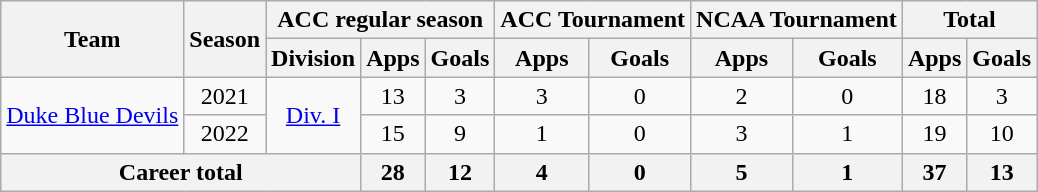<table class="wikitable" style="text-align: center;">
<tr>
<th rowspan="2">Team</th>
<th rowspan="2">Season</th>
<th colspan="3">ACC regular season</th>
<th colspan="2">ACC Tournament</th>
<th colspan="2">NCAA Tournament</th>
<th colspan="2">Total</th>
</tr>
<tr>
<th>Division</th>
<th>Apps</th>
<th>Goals</th>
<th>Apps</th>
<th>Goals</th>
<th>Apps</th>
<th>Goals</th>
<th>Apps</th>
<th>Goals</th>
</tr>
<tr>
<td rowspan="2"><a href='#'>Duke Blue Devils</a></td>
<td>2021</td>
<td rowspan="2"><a href='#'>Div. I</a></td>
<td>13</td>
<td>3</td>
<td>3</td>
<td>0</td>
<td>2</td>
<td>0</td>
<td>18</td>
<td>3</td>
</tr>
<tr>
<td>2022</td>
<td>15</td>
<td>9</td>
<td>1</td>
<td>0</td>
<td>3</td>
<td>1</td>
<td>19</td>
<td>10</td>
</tr>
<tr>
<th colspan="3">Career total</th>
<th>28</th>
<th>12</th>
<th>4</th>
<th>0</th>
<th>5</th>
<th>1</th>
<th>37</th>
<th>13</th>
</tr>
</table>
